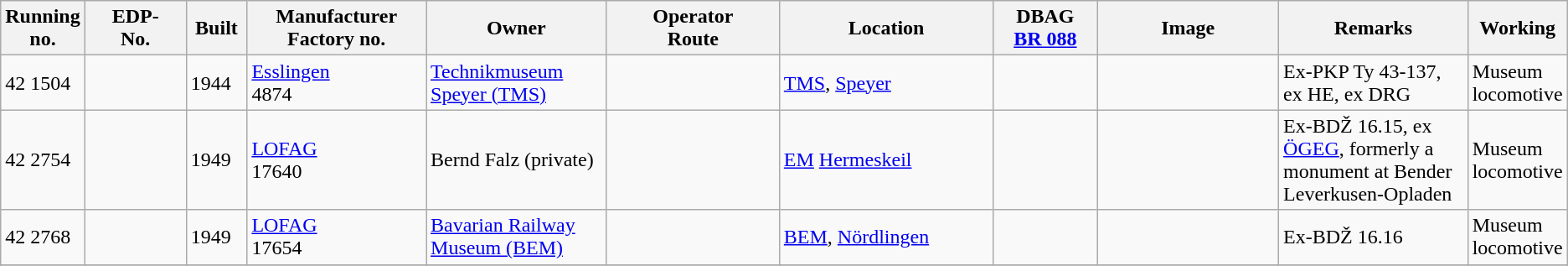<table class="wikitable" style="width="100%"; border:solid 1px #AAAAAA; background:#e3e3e3;">
<tr>
<th width="5%">Running<br>no.</th>
<th width="7%">EDP-<br>No.</th>
<th width="4%">Built</th>
<th width="12%">Manufacturer<br>Factory no.</th>
<th width="12%">Owner</th>
<th width="12%">Operator<br>Route</th>
<th width="15%">Location</th>
<th width="7%">DBAG<br><a href='#'>BR 088</a></th>
<th width="13%">Image</th>
<th width="20%">Remarks</th>
<th width="8%">Working</th>
</tr>
<tr>
<td>42 1504</td>
<td></td>
<td>1944</td>
<td><a href='#'>Esslingen</a><br>4874</td>
<td><a href='#'> Technikmuseum Speyer (TMS)</a></td>
<td></td>
<td><a href='#'>TMS</a>, <a href='#'>Speyer</a></td>
<td></td>
<td></td>
<td>Ex-PKP Ty 43-137, ex HE, ex DRG</td>
<td>Museum locomotive</td>
</tr>
<tr>
<td>42 2754</td>
<td></td>
<td>1949</td>
<td><a href='#'>LOFAG</a><br>17640</td>
<td>Bernd Falz (private)</td>
<td></td>
<td><a href='#'>EM</a> <a href='#'>Hermeskeil</a></td>
<td></td>
<td></td>
<td>Ex-BDŽ 16.15, ex <a href='#'>ÖGEG</a>, formerly a monument at  Bender Leverkusen-Opladen</td>
<td>Museum locomotive</td>
</tr>
<tr>
<td>42 2768</td>
<td></td>
<td>1949</td>
<td><a href='#'>LOFAG</a><br>17654</td>
<td><a href='#'>Bavarian Railway Museum (BEM)</a></td>
<td></td>
<td><a href='#'>BEM</a>, <a href='#'>Nördlingen</a></td>
<td></td>
<td></td>
<td>Ex-BDŽ 16.16</td>
<td>Museum locomotive</td>
</tr>
<tr>
</tr>
</table>
